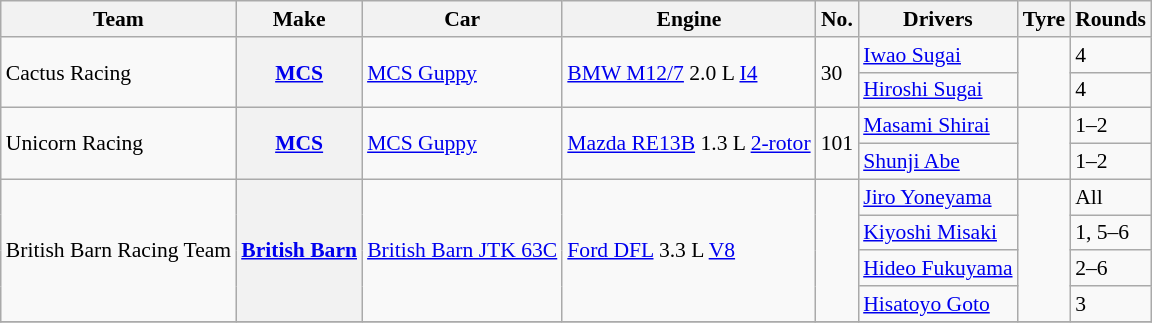<table class="wikitable" style="font-size: 90%;">
<tr>
<th>Team</th>
<th>Make</th>
<th>Car</th>
<th>Engine</th>
<th>No.</th>
<th>Drivers</th>
<th>Tyre</th>
<th>Rounds</th>
</tr>
<tr>
<td rowspan=2>Cactus Racing</td>
<th rowspan=2><a href='#'>MCS</a></th>
<td rowspan=2><a href='#'>MCS Guppy</a></td>
<td rowspan=2><a href='#'>BMW M12/7</a> 2.0 L <a href='#'>I4</a></td>
<td rowspan=2>30</td>
<td> <a href='#'>Iwao Sugai</a></td>
<td align=center rowspan=2></td>
<td>4</td>
</tr>
<tr>
<td> <a href='#'>Hiroshi Sugai</a></td>
<td>4</td>
</tr>
<tr>
<td rowspan=2>Unicorn Racing</td>
<th rowspan=2><a href='#'>MCS</a></th>
<td rowspan=2><a href='#'>MCS Guppy</a></td>
<td rowspan=2><a href='#'>Mazda RE13B</a> 1.3 L <a href='#'>2-rotor</a></td>
<td rowspan=2>101</td>
<td> <a href='#'>Masami Shirai</a></td>
<td align=center rowspan=2></td>
<td>1–2</td>
</tr>
<tr>
<td> <a href='#'>Shunji Abe</a></td>
<td>1–2</td>
</tr>
<tr>
<td rowspan=4>British Barn Racing Team</td>
<th rowspan=4><a href='#'>British Barn</a></th>
<td rowspan=4><a href='#'>British Barn JTK 63C</a></td>
<td rowspan=4><a href='#'>Ford DFL</a> 3.3 L <a href='#'>V8</a></td>
<td rowspan=4></td>
<td> <a href='#'>Jiro Yoneyama</a></td>
<td align=center rowspan=4></td>
<td>All</td>
</tr>
<tr>
<td> <a href='#'>Kiyoshi Misaki</a></td>
<td>1, 5–6</td>
</tr>
<tr>
<td> <a href='#'>Hideo Fukuyama</a></td>
<td>2–6</td>
</tr>
<tr>
<td> <a href='#'>Hisatoyo Goto</a></td>
<td>3</td>
</tr>
<tr>
</tr>
</table>
